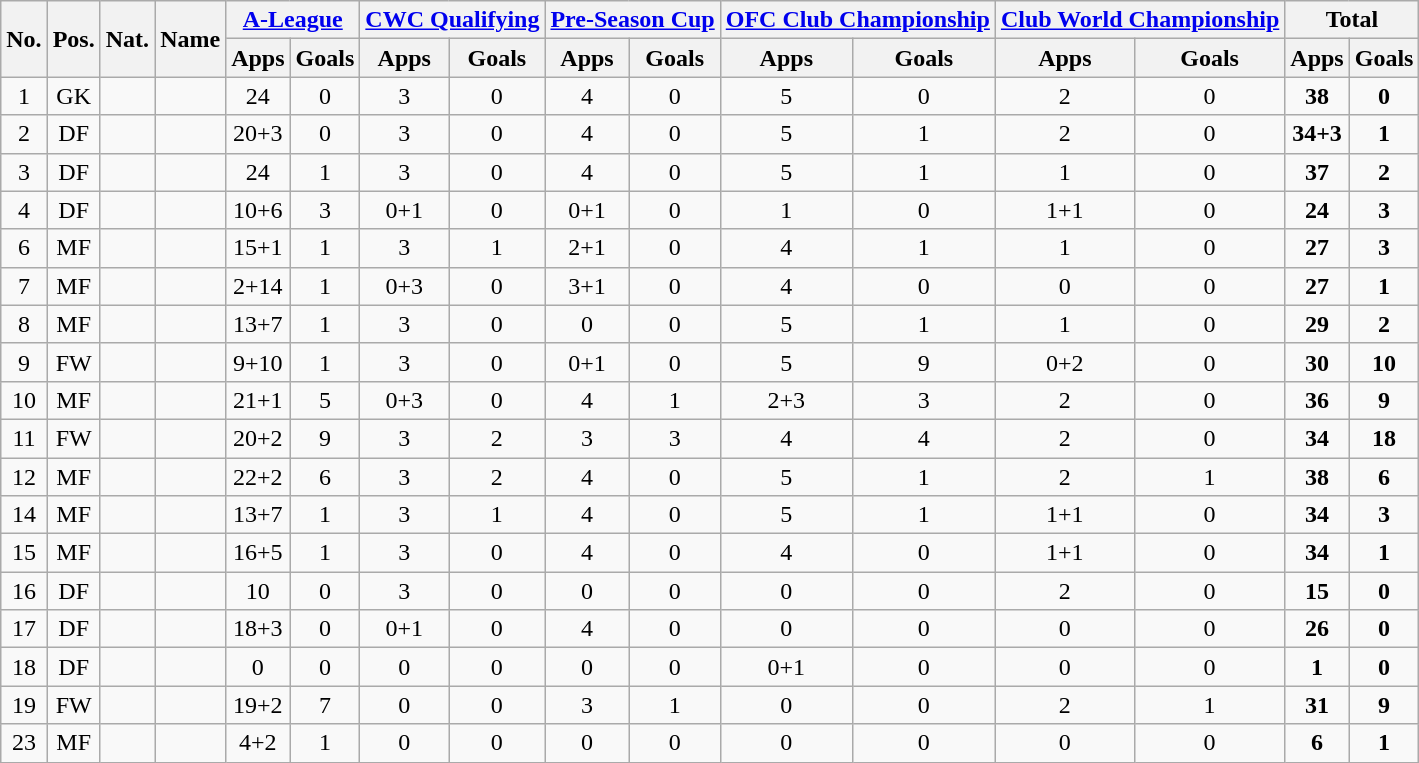<table class="wikitable sortable" style="text-align:center">
<tr>
<th rowspan="2">No.</th>
<th rowspan="2">Pos.</th>
<th rowspan="2">Nat.</th>
<th rowspan="2">Name</th>
<th colspan="2"><a href='#'>A-League</a></th>
<th colspan="2"><a href='#'>CWC Qualifying</a></th>
<th colspan="2"><a href='#'>Pre-Season Cup</a></th>
<th colspan="2"><a href='#'>OFC Club Championship</a></th>
<th colspan="2"><a href='#'>Club World Championship</a></th>
<th colspan="2">Total</th>
</tr>
<tr>
<th>Apps</th>
<th>Goals</th>
<th>Apps</th>
<th>Goals</th>
<th>Apps</th>
<th>Goals</th>
<th>Apps</th>
<th>Goals</th>
<th>Apps</th>
<th>Goals</th>
<th>Apps</th>
<th>Goals</th>
</tr>
<tr>
<td>1</td>
<td>GK</td>
<td></td>
<td align="left"></td>
<td>24</td>
<td>0</td>
<td>3</td>
<td>0</td>
<td>4</td>
<td>0</td>
<td>5</td>
<td>0</td>
<td>2</td>
<td>0</td>
<td><strong>38</strong></td>
<td><strong>0</strong></td>
</tr>
<tr>
<td>2</td>
<td>DF</td>
<td></td>
<td align="left"></td>
<td>20+3</td>
<td>0</td>
<td>3</td>
<td>0</td>
<td>4</td>
<td>0</td>
<td>5</td>
<td>1</td>
<td>2</td>
<td>0</td>
<td><strong>34+3</strong></td>
<td><strong>1</strong></td>
</tr>
<tr>
<td>3</td>
<td>DF</td>
<td></td>
<td align="left"></td>
<td>24</td>
<td>1</td>
<td>3</td>
<td>0</td>
<td>4</td>
<td>0</td>
<td>5</td>
<td>1</td>
<td>1</td>
<td>0</td>
<td><strong>37</strong></td>
<td><strong>2</strong></td>
</tr>
<tr>
<td>4</td>
<td>DF</td>
<td></td>
<td align="left"></td>
<td>10+6</td>
<td>3</td>
<td>0+1</td>
<td>0</td>
<td>0+1</td>
<td>0</td>
<td>1</td>
<td>0</td>
<td>1+1</td>
<td>0</td>
<td><strong>24</strong></td>
<td><strong>3</strong></td>
</tr>
<tr>
<td>6</td>
<td>MF</td>
<td></td>
<td align="left"></td>
<td>15+1</td>
<td>1</td>
<td>3</td>
<td>1</td>
<td>2+1</td>
<td>0</td>
<td>4</td>
<td>1</td>
<td>1</td>
<td>0</td>
<td><strong>27</strong></td>
<td><strong>3</strong></td>
</tr>
<tr>
<td>7</td>
<td>MF</td>
<td></td>
<td align="left"></td>
<td>2+14</td>
<td>1</td>
<td>0+3</td>
<td>0</td>
<td>3+1</td>
<td>0</td>
<td>4</td>
<td>0</td>
<td>0</td>
<td>0</td>
<td><strong>27</strong></td>
<td><strong>1</strong></td>
</tr>
<tr>
<td>8</td>
<td>MF</td>
<td></td>
<td align="left"></td>
<td>13+7</td>
<td>1</td>
<td>3</td>
<td>0</td>
<td>0</td>
<td>0</td>
<td>5</td>
<td>1</td>
<td>1</td>
<td>0</td>
<td><strong>29</strong></td>
<td><strong>2</strong></td>
</tr>
<tr>
<td>9</td>
<td>FW</td>
<td></td>
<td align="left"></td>
<td>9+10</td>
<td>1</td>
<td>3</td>
<td>0</td>
<td>0+1</td>
<td>0</td>
<td>5</td>
<td>9</td>
<td>0+2</td>
<td>0</td>
<td><strong>30</strong></td>
<td><strong>10</strong></td>
</tr>
<tr>
<td>10</td>
<td>MF</td>
<td></td>
<td align="left"></td>
<td>21+1</td>
<td>5</td>
<td>0+3</td>
<td>0</td>
<td>4</td>
<td>1</td>
<td>2+3</td>
<td>3</td>
<td>2</td>
<td>0</td>
<td><strong>36</strong></td>
<td><strong>9</strong></td>
</tr>
<tr>
<td>11</td>
<td>FW</td>
<td></td>
<td align="left"></td>
<td>20+2</td>
<td>9</td>
<td>3</td>
<td>2</td>
<td>3</td>
<td>3</td>
<td>4</td>
<td>4</td>
<td>2</td>
<td>0</td>
<td><strong>34</strong></td>
<td><strong>18</strong></td>
</tr>
<tr>
<td>12</td>
<td>MF</td>
<td></td>
<td align="left"></td>
<td>22+2</td>
<td>6</td>
<td>3</td>
<td>2</td>
<td>4</td>
<td>0</td>
<td>5</td>
<td>1</td>
<td>2</td>
<td>1</td>
<td><strong>38</strong></td>
<td><strong>6</strong></td>
</tr>
<tr>
<td>14</td>
<td>MF</td>
<td></td>
<td align="left"></td>
<td>13+7</td>
<td>1</td>
<td>3</td>
<td>1</td>
<td>4</td>
<td>0</td>
<td>5</td>
<td>1</td>
<td>1+1</td>
<td>0</td>
<td><strong>34</strong></td>
<td><strong>3</strong></td>
</tr>
<tr>
<td>15</td>
<td>MF</td>
<td></td>
<td align="left"></td>
<td>16+5</td>
<td>1</td>
<td>3</td>
<td>0</td>
<td>4</td>
<td>0</td>
<td>4</td>
<td>0</td>
<td>1+1</td>
<td>0</td>
<td><strong>34</strong></td>
<td><strong>1</strong></td>
</tr>
<tr>
<td>16</td>
<td>DF</td>
<td></td>
<td align="left"></td>
<td>10</td>
<td>0</td>
<td>3</td>
<td>0</td>
<td>0</td>
<td>0</td>
<td>0</td>
<td>0</td>
<td>2</td>
<td>0</td>
<td><strong>15</strong></td>
<td><strong>0</strong></td>
</tr>
<tr>
<td>17</td>
<td>DF</td>
<td></td>
<td align="left"></td>
<td>18+3</td>
<td>0</td>
<td>0+1</td>
<td>0</td>
<td>4</td>
<td>0</td>
<td>0</td>
<td>0</td>
<td>0</td>
<td>0</td>
<td><strong>26</strong></td>
<td><strong>0</strong></td>
</tr>
<tr>
<td>18</td>
<td>DF</td>
<td></td>
<td align="left"></td>
<td>0</td>
<td>0</td>
<td>0</td>
<td>0</td>
<td>0</td>
<td>0</td>
<td>0+1</td>
<td>0</td>
<td>0</td>
<td>0</td>
<td><strong>1</strong></td>
<td><strong>0</strong></td>
</tr>
<tr>
<td>19</td>
<td>FW</td>
<td></td>
<td align="left"></td>
<td>19+2</td>
<td>7</td>
<td>0</td>
<td>0</td>
<td>3</td>
<td>1</td>
<td>0</td>
<td>0</td>
<td>2</td>
<td>1</td>
<td><strong>31</strong></td>
<td><strong>9</strong></td>
</tr>
<tr>
<td>23</td>
<td>MF</td>
<td></td>
<td align="left"></td>
<td>4+2</td>
<td>1</td>
<td>0</td>
<td>0</td>
<td>0</td>
<td>0</td>
<td>0</td>
<td>0</td>
<td>0</td>
<td>0</td>
<td><strong>6</strong></td>
<td><strong>1</strong></td>
</tr>
</table>
